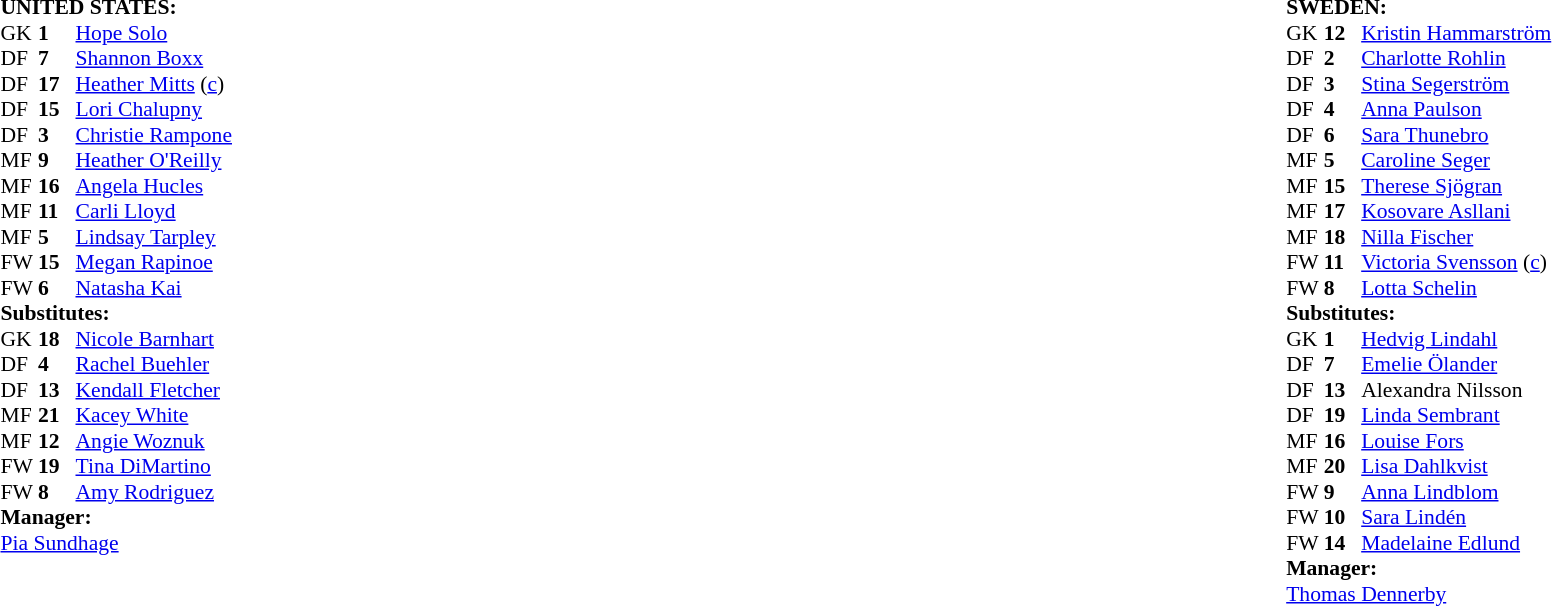<table width="100%">
<tr>
<td valign="top" width="50%"><br><table style="font-size: 90%" cellspacing="0" cellpadding="0">
<tr>
<td colspan="4"><strong>UNITED STATES:</strong></td>
</tr>
<tr>
<th width=25></th>
<th width=25></th>
</tr>
<tr>
<td>GK</td>
<td><strong>1</strong></td>
<td><a href='#'>Hope Solo</a></td>
</tr>
<tr>
<td>DF</td>
<td><strong>7</strong></td>
<td><a href='#'>Shannon Boxx</a></td>
</tr>
<tr>
<td>DF</td>
<td><strong>17</strong></td>
<td><a href='#'>Heather Mitts</a> (<a href='#'>c</a>)</td>
</tr>
<tr>
<td>DF</td>
<td><strong>15</strong></td>
<td><a href='#'>Lori Chalupny</a></td>
</tr>
<tr>
<td>DF</td>
<td><strong>3</strong></td>
<td><a href='#'>Christie Rampone</a></td>
</tr>
<tr>
<td>MF</td>
<td><strong>9</strong></td>
<td><a href='#'>Heather O'Reilly</a></td>
<td></td>
<td></td>
</tr>
<tr>
<td>MF</td>
<td><strong>16</strong></td>
<td><a href='#'>Angela Hucles</a></td>
<td></td>
<td></td>
</tr>
<tr>
<td>MF</td>
<td><strong>11</strong></td>
<td><a href='#'>Carli Lloyd</a></td>
</tr>
<tr>
<td>MF</td>
<td><strong>5</strong></td>
<td><a href='#'>Lindsay Tarpley</a></td>
<td></td>
<td></td>
</tr>
<tr>
<td>FW</td>
<td><strong>15</strong></td>
<td><a href='#'>Megan Rapinoe</a></td>
</tr>
<tr>
<td>FW</td>
<td><strong>6</strong></td>
<td><a href='#'>Natasha Kai</a></td>
</tr>
<tr>
<td colspan=3><strong>Substitutes:</strong></td>
</tr>
<tr>
<td>GK</td>
<td><strong>18</strong></td>
<td><a href='#'>Nicole Barnhart</a></td>
</tr>
<tr>
<td>DF</td>
<td><strong>4</strong></td>
<td><a href='#'>Rachel Buehler</a></td>
</tr>
<tr>
<td>DF</td>
<td><strong>13</strong></td>
<td><a href='#'>Kendall Fletcher</a></td>
</tr>
<tr>
<td>MF</td>
<td><strong>21</strong></td>
<td><a href='#'>Kacey White</a></td>
</tr>
<tr>
<td>MF</td>
<td><strong>12</strong></td>
<td><a href='#'>Angie Woznuk</a></td>
<td></td>
<td></td>
</tr>
<tr>
<td>FW</td>
<td><strong>19</strong></td>
<td><a href='#'>Tina DiMartino</a></td>
<td></td>
<td></td>
</tr>
<tr>
<td>FW</td>
<td><strong>8</strong></td>
<td><a href='#'>Amy Rodriguez</a></td>
<td></td>
<td></td>
</tr>
<tr>
<td colspan=3><strong>Manager:</strong></td>
</tr>
<tr>
<td colspan=4> <a href='#'>Pia Sundhage</a></td>
</tr>
</table>
</td>
<td></td>
<td valign="top" width="50%"><br><table style="font-size: 90%" cellspacing="0" cellpadding="0" align=center>
<tr>
<td colspan="4"><strong>SWEDEN:</strong></td>
</tr>
<tr>
<th width=25></th>
<th width=25></th>
</tr>
<tr>
<td>GK</td>
<td><strong>12</strong></td>
<td><a href='#'>Kristin Hammarström</a></td>
</tr>
<tr>
<td>DF</td>
<td><strong>2</strong></td>
<td><a href='#'>Charlotte Rohlin</a></td>
</tr>
<tr>
<td>DF</td>
<td><strong>3</strong></td>
<td><a href='#'>Stina Segerström</a></td>
</tr>
<tr>
<td>DF</td>
<td><strong>4</strong></td>
<td><a href='#'>Anna Paulson</a></td>
</tr>
<tr>
<td>DF</td>
<td><strong>6</strong></td>
<td><a href='#'>Sara Thunebro</a></td>
<td></td>
<td></td>
</tr>
<tr>
<td>MF</td>
<td><strong>5</strong></td>
<td><a href='#'>Caroline Seger</a></td>
<td></td>
<td></td>
</tr>
<tr>
<td>MF</td>
<td><strong>15</strong></td>
<td><a href='#'>Therese Sjögran</a></td>
<td></td>
<td></td>
</tr>
<tr>
<td>MF</td>
<td><strong>17</strong></td>
<td><a href='#'>Kosovare Asllani</a></td>
<td></td>
<td></td>
</tr>
<tr>
<td>MF</td>
<td><strong>18</strong></td>
<td><a href='#'>Nilla Fischer</a></td>
<td></td>
<td></td>
</tr>
<tr>
<td>FW</td>
<td><strong>11</strong></td>
<td><a href='#'>Victoria Svensson</a> (<a href='#'>c</a>)</td>
<td></td>
<td></td>
</tr>
<tr>
<td>FW</td>
<td><strong>8</strong></td>
<td><a href='#'>Lotta Schelin</a></td>
</tr>
<tr>
<td colspan=3><strong>Substitutes:</strong></td>
</tr>
<tr>
<td>GK</td>
<td><strong>1</strong></td>
<td><a href='#'>Hedvig Lindahl</a></td>
</tr>
<tr>
<td>DF</td>
<td><strong>7</strong></td>
<td><a href='#'>Emelie Ölander</a></td>
<td></td>
<td></td>
</tr>
<tr>
<td>DF</td>
<td><strong>13</strong></td>
<td>Alexandra Nilsson</td>
</tr>
<tr>
<td>DF</td>
<td><strong>19</strong></td>
<td><a href='#'>Linda Sembrant</a></td>
<td></td>
<td></td>
</tr>
<tr>
<td>MF</td>
<td><strong>16</strong></td>
<td><a href='#'>Louise Fors</a></td>
<td></td>
<td></td>
</tr>
<tr>
<td>MF</td>
<td><strong>20</strong></td>
<td><a href='#'>Lisa Dahlkvist</a></td>
<td></td>
<td></td>
</tr>
<tr>
<td>FW</td>
<td><strong>9</strong></td>
<td><a href='#'>Anna Lindblom</a></td>
</tr>
<tr>
<td>FW</td>
<td><strong>10</strong></td>
<td><a href='#'>Sara Lindén</a></td>
<td></td>
<td></td>
</tr>
<tr>
<td>FW</td>
<td><strong>14</strong></td>
<td><a href='#'>Madelaine Edlund</a></td>
<td></td>
<td></td>
</tr>
<tr>
<td colspan=3><strong>Manager:</strong></td>
</tr>
<tr>
<td colspan=4> <a href='#'>Thomas Dennerby</a></td>
</tr>
</table>
</td>
</tr>
</table>
